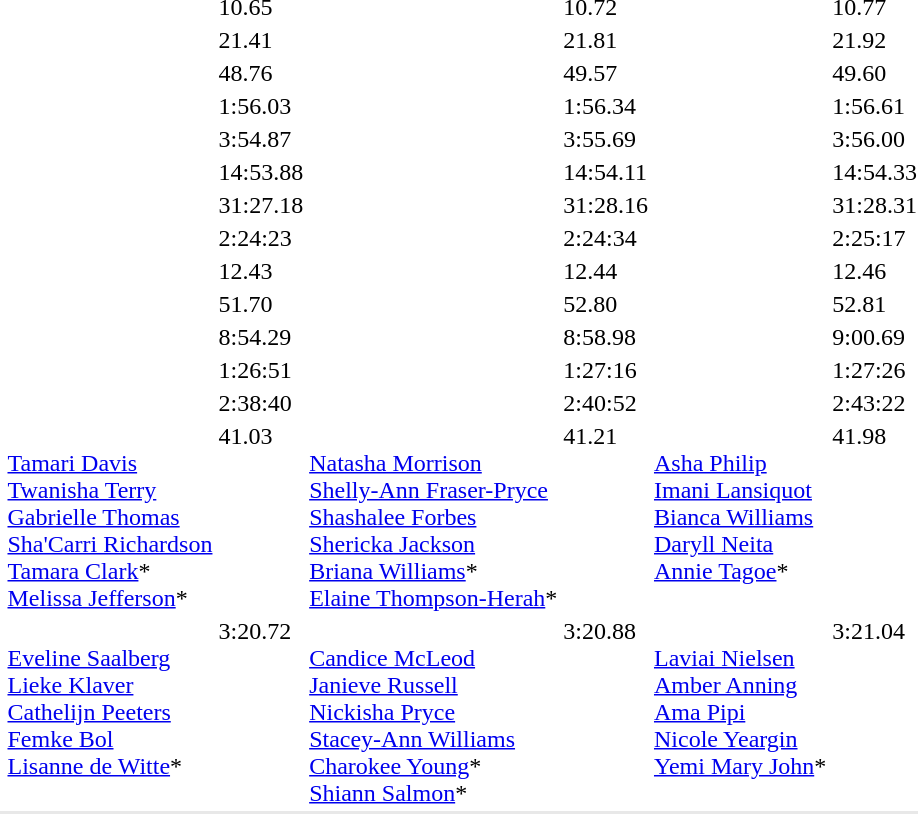<table>
<tr>
<td></td>
<td></td>
<td>10.65 </td>
<td></td>
<td>10.72</td>
<td></td>
<td>10.77 </td>
</tr>
<tr>
<td></td>
<td></td>
<td>21.41 </td>
<td></td>
<td>21.81</td>
<td></td>
<td>21.92 </td>
</tr>
<tr>
<td></td>
<td></td>
<td>48.76 </td>
<td></td>
<td>49.57</td>
<td></td>
<td>49.60</td>
</tr>
<tr>
<td></td>
<td></td>
<td>1:56.03 </td>
<td></td>
<td>1:56.34</td>
<td></td>
<td>1:56.61 </td>
</tr>
<tr>
<td></td>
<td></td>
<td>3:54.87</td>
<td></td>
<td>3:55.69</td>
<td></td>
<td>3:56.00</td>
</tr>
<tr>
<td></td>
<td></td>
<td>14:53.88</td>
<td></td>
<td>14:54.11</td>
<td></td>
<td>14:54.33</td>
</tr>
<tr>
<td></td>
<td></td>
<td>31:27.18</td>
<td></td>
<td>31:28.16 </td>
<td></td>
<td>31:28.31</td>
</tr>
<tr>
<td></td>
<td></td>
<td>2:24:23 </td>
<td></td>
<td>2:24:34 </td>
<td></td>
<td>2:25:17</td>
</tr>
<tr>
<td></td>
<td></td>
<td>12.43 </td>
<td></td>
<td>12.44</td>
<td></td>
<td>12.46</td>
</tr>
<tr>
<td></td>
<td></td>
<td>51.70</td>
<td></td>
<td>52.80 </td>
<td></td>
<td>52.81 </td>
</tr>
<tr>
<td></td>
<td></td>
<td>8:54.29 </td>
<td></td>
<td>8:58.98 </td>
<td></td>
<td>9:00.69 </td>
</tr>
<tr>
<td></td>
<td></td>
<td>1:26:51</td>
<td></td>
<td>1:27:16 </td>
<td></td>
<td>1:27:26 </td>
</tr>
<tr>
<td></td>
<td></td>
<td>2:38:40 </td>
<td></td>
<td>2:40:52</td>
<td></td>
<td>2:43:22 </td>
</tr>
<tr valign="top">
<td></td>
<td><br><a href='#'>Tamari Davis</a><br><a href='#'>Twanisha Terry</a><br><a href='#'>Gabrielle Thomas</a><br><a href='#'>Sha'Carri Richardson</a><br><a href='#'>Tamara Clark</a>*<br><a href='#'>Melissa Jefferson</a>*</td>
<td>41.03 </td>
<td><br><a href='#'>Natasha Morrison</a><br><a href='#'>Shelly-Ann Fraser-Pryce</a><br><a href='#'>Shashalee Forbes</a><br><a href='#'>Shericka Jackson</a><br><a href='#'>Briana Williams</a>*<br><a href='#'>Elaine Thompson-Herah</a>*</td>
<td>41.21 </td>
<td><br><a href='#'>Asha Philip</a><br><a href='#'>Imani Lansiquot</a><br><a href='#'>Bianca Williams</a><br><a href='#'>Daryll Neita</a><br><a href='#'>Annie Tagoe</a>*</td>
<td>41.98 </td>
</tr>
<tr valign="top">
<td></td>
<td><br><a href='#'>Eveline Saalberg</a><br><a href='#'>Lieke Klaver</a><br><a href='#'>Cathelijn Peeters</a><br><a href='#'>Femke Bol</a><br><a href='#'>Lisanne de Witte</a>*</td>
<td>3:20.72  </td>
<td><br><a href='#'>Candice McLeod</a><br><a href='#'>Janieve Russell</a><br><a href='#'>Nickisha Pryce</a><br><a href='#'>Stacey-Ann Williams</a><br><a href='#'>Charokee Young</a>*<br><a href='#'>Shiann Salmon</a>*</td>
<td>3:20.88 </td>
<td><br><a href='#'>Laviai Nielsen</a><br><a href='#'>Amber Anning</a><br><a href='#'>Ama Pipi</a><br><a href='#'>Nicole Yeargin</a><br><a href='#'>Yemi Mary John</a>*</td>
<td>3:21.04 </td>
</tr>
<tr style="background:#e8e8e8;">
<td colspan=7></td>
</tr>
</table>
